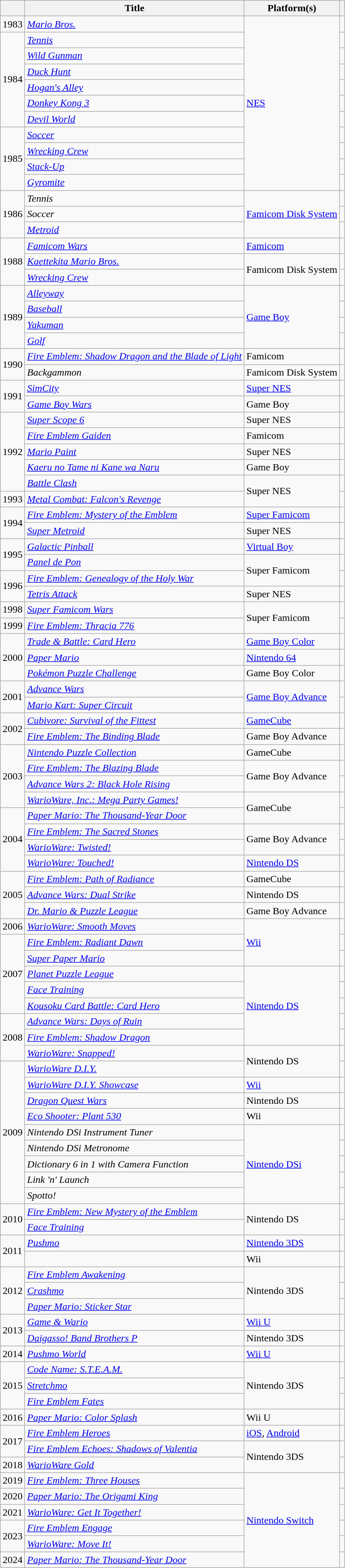<table class="wikitable sortable">
<tr>
<th scope="col"></th>
<th scope="col">Title</th>
<th scope="col">Platform(s)</th>
<th scope="col" class="unsortable"></th>
</tr>
<tr>
<td>1983</td>
<td scope="row"><em><a href='#'>Mario Bros.</a></em></td>
<td rowspan="11"><a href='#'>NES</a></td>
<td></td>
</tr>
<tr>
<td rowspan="6">1984</td>
<td scope="row"><em><a href='#'>Tennis</a></em> </td>
<td></td>
</tr>
<tr>
<td scope="row"><em><a href='#'>Wild Gunman</a></em> </td>
<td></td>
</tr>
<tr>
<td scope="row"><em><a href='#'>Duck Hunt</a></em></td>
<td></td>
</tr>
<tr>
<td scope="row"><em><a href='#'>Hogan's Alley</a></em> </td>
<td></td>
</tr>
<tr>
<td scope="row"><em><a href='#'>Donkey Kong 3</a></em> </td>
<td></td>
</tr>
<tr>
<td scope="row"><em><a href='#'>Devil World</a></em></td>
<td></td>
</tr>
<tr>
<td rowspan="4">1985</td>
<td scope="row"><em><a href='#'>Soccer</a></em> </td>
<td></td>
</tr>
<tr>
<td scope="row"><em><a href='#'>Wrecking Crew</a></em> </td>
<td></td>
</tr>
<tr>
<td scope="row"><em><a href='#'>Stack-Up</a></em> </td>
<td></td>
</tr>
<tr>
<td scope="row"><em><a href='#'>Gyromite</a></em> </td>
<td></td>
</tr>
<tr>
<td rowspan="3">1986</td>
<td scope="row"><em>Tennis</em></td>
<td rowspan="3"><a href='#'>Famicom Disk System</a></td>
<td></td>
</tr>
<tr>
<td scope="row"><em>Soccer</em></td>
<td></td>
</tr>
<tr>
<td scope="row"><em><a href='#'>Metroid</a></em> </td>
<td></td>
</tr>
<tr>
<td rowspan="3">1988</td>
<td scope="row"><em><a href='#'>Famicom Wars</a></em></td>
<td><a href='#'>Famicom</a></td>
<td></td>
</tr>
<tr>
<td scope="row"><em><a href='#'>Kaettekita Mario Bros.</a></em> </td>
<td rowspan="2">Famicom Disk System</td>
<td></td>
</tr>
<tr>
<td scope="row"><em><a href='#'>Wrecking Crew</a></em> </td>
<td></td>
</tr>
<tr>
<td rowspan="4">1989</td>
<td scope="row"><em><a href='#'>Alleyway</a></em> </td>
<td rowspan="4"><a href='#'>Game Boy</a></td>
<td></td>
</tr>
<tr>
<td scope="row"><em><a href='#'>Baseball</a></em> </td>
<td></td>
</tr>
<tr>
<td scope="row"><em><a href='#'>Yakuman</a></em> </td>
<td></td>
</tr>
<tr>
<td scope="row"><em><a href='#'>Golf</a></em> </td>
<td></td>
</tr>
<tr>
<td rowspan="2">1990</td>
<td scope="row"><em><a href='#'>Fire Emblem: Shadow Dragon and the Blade of Light</a></em></td>
<td>Famicom</td>
<td></td>
</tr>
<tr>
<td scope="row"><em>Backgammon</em></td>
<td>Famicom Disk System</td>
<td></td>
</tr>
<tr>
<td rowspan="2">1991</td>
<td scope="row"><em><a href='#'>SimCity</a></em> </td>
<td><a href='#'>Super NES</a></td>
<td></td>
</tr>
<tr>
<td scope="row"><em><a href='#'>Game Boy Wars</a></em> </td>
<td>Game Boy</td>
<td></td>
</tr>
<tr>
<td rowspan="5">1992</td>
<td scope="row"><em><a href='#'>Super Scope 6</a></em></td>
<td>Super NES</td>
<td></td>
</tr>
<tr>
<td scope="row"><em><a href='#'>Fire Emblem Gaiden</a></em></td>
<td>Famicom</td>
<td></td>
</tr>
<tr>
<td scope="row"><em><a href='#'>Mario Paint</a></em> </td>
<td>Super NES</td>
<td></td>
</tr>
<tr>
<td scope="row"><em><a href='#'>Kaeru no Tame ni Kane wa Naru</a></em></td>
<td>Game Boy</td>
<td></td>
</tr>
<tr>
<td scope="row"><em><a href='#'>Battle Clash</a></em> </td>
<td rowspan="2">Super NES</td>
<td></td>
</tr>
<tr>
<td>1993</td>
<td scope="row"><em><a href='#'>Metal Combat: Falcon's Revenge</a></em></td>
<td></td>
</tr>
<tr>
<td rowspan="2">1994</td>
<td scope="row"><em><a href='#'>Fire Emblem: Mystery of the Emblem</a></em></td>
<td><a href='#'>Super Famicom</a></td>
<td></td>
</tr>
<tr>
<td scope="row"><em><a href='#'>Super Metroid</a></em></td>
<td>Super NES</td>
<td></td>
</tr>
<tr>
<td rowspan="2">1995</td>
<td scope="row"><em><a href='#'>Galactic Pinball</a></em></td>
<td><a href='#'>Virtual Boy</a></td>
<td></td>
</tr>
<tr>
<td scope="row"><em><a href='#'>Panel de Pon</a></em></td>
<td rowspan="2">Super Famicom</td>
<td></td>
</tr>
<tr>
<td rowspan="2">1996</td>
<td scope="row"><em><a href='#'>Fire Emblem: Genealogy of the Holy War</a></em></td>
<td></td>
</tr>
<tr>
<td scope="row"><em><a href='#'>Tetris Attack</a></em></td>
<td>Super NES</td>
<td></td>
</tr>
<tr>
<td>1998</td>
<td scope="row"><em><a href='#'>Super Famicom Wars</a></em></td>
<td rowspan="2">Super Famicom</td>
<td></td>
</tr>
<tr>
<td>1999</td>
<td scope="row"><em><a href='#'>Fire Emblem: Thracia 776</a></em></td>
<td></td>
</tr>
<tr>
<td rowspan="3">2000</td>
<td scope="row"><em><a href='#'>Trade & Battle: Card Hero</a></em></td>
<td><a href='#'>Game Boy Color</a></td>
<td></td>
</tr>
<tr>
<td scope="row"><em><a href='#'>Paper Mario</a></em></td>
<td><a href='#'>Nintendo 64</a></td>
<td></td>
</tr>
<tr>
<td scope="row"><em><a href='#'>Pokémon Puzzle Challenge</a></em></td>
<td>Game Boy Color</td>
<td></td>
</tr>
<tr>
<td rowspan="2">2001</td>
<td scope="row"><em><a href='#'>Advance Wars</a></em></td>
<td rowspan="2"><a href='#'>Game Boy Advance</a></td>
<td></td>
</tr>
<tr>
<td scope="row"><em><a href='#'>Mario Kart: Super Circuit</a></em></td>
<td></td>
</tr>
<tr>
<td rowspan="2">2002</td>
<td scope="row"><em><a href='#'>Cubivore: Survival of the Fittest</a></em></td>
<td><a href='#'>GameCube</a></td>
<td></td>
</tr>
<tr>
<td scope="row"><em><a href='#'>Fire Emblem: The Binding Blade</a></em></td>
<td>Game Boy Advance</td>
<td></td>
</tr>
<tr>
<td rowspan="4">2003</td>
<td scope="row"><em><a href='#'>Nintendo Puzzle Collection</a></em></td>
<td>GameCube</td>
<td></td>
</tr>
<tr>
<td scope="row"><em><a href='#'>Fire Emblem: The Blazing Blade</a></em></td>
<td rowspan="2">Game Boy Advance</td>
<td></td>
</tr>
<tr>
<td scope="row"><em><a href='#'>Advance Wars 2: Black Hole Rising</a></em></td>
<td></td>
</tr>
<tr>
<td scope="row"><em><a href='#'>WarioWare, Inc.: Mega Party Games!</a></em></td>
<td rowspan="2">GameCube</td>
<td></td>
</tr>
<tr>
<td rowspan="4">2004</td>
<td scope="row"><em><a href='#'>Paper Mario: The Thousand-Year Door</a></em></td>
<td></td>
</tr>
<tr>
<td scope="row"><em><a href='#'>Fire Emblem: The Sacred Stones</a></em></td>
<td rowspan="2">Game Boy Advance</td>
<td></td>
</tr>
<tr>
<td scope="row"><em><a href='#'>WarioWare: Twisted!</a></em></td>
<td></td>
</tr>
<tr>
<td scope="row"><em><a href='#'>WarioWare: Touched!</a></em></td>
<td><a href='#'>Nintendo DS</a></td>
<td></td>
</tr>
<tr>
<td rowspan="3">2005</td>
<td scope="row"><em><a href='#'>Fire Emblem: Path of Radiance</a></em></td>
<td>GameCube</td>
<td></td>
</tr>
<tr>
<td scope="row"><em><a href='#'>Advance Wars: Dual Strike</a></em></td>
<td>Nintendo DS</td>
<td></td>
</tr>
<tr>
<td scope="row"><em><a href='#'>Dr. Mario & Puzzle League</a></em></td>
<td>Game Boy Advance</td>
<td></td>
</tr>
<tr>
<td>2006</td>
<td scope="row"><em><a href='#'>WarioWare: Smooth Moves</a></em></td>
<td rowspan="3"><a href='#'>Wii</a></td>
<td></td>
</tr>
<tr>
<td rowspan="5">2007</td>
<td scope="row"><em><a href='#'>Fire Emblem: Radiant Dawn</a></em></td>
<td></td>
</tr>
<tr>
<td scope="row"><em><a href='#'>Super Paper Mario</a></em></td>
<td></td>
</tr>
<tr>
<td scope="row"><em><a href='#'>Planet Puzzle League</a></em></td>
<td rowspan="5"><a href='#'>Nintendo DS</a></td>
<td></td>
</tr>
<tr>
<td scope="row"><em><a href='#'>Face Training</a></em></td>
<td></td>
</tr>
<tr>
<td scope="row"><em><a href='#'>Kousoku Card Battle: Card Hero</a></em></td>
<td></td>
</tr>
<tr>
<td rowspan="3">2008</td>
<td scope="row"><em><a href='#'>Advance Wars: Days of Ruin</a></em></td>
<td></td>
</tr>
<tr>
<td scope="row"><em><a href='#'>Fire Emblem: Shadow Dragon</a></em></td>
<td></td>
</tr>
<tr>
<td scope="row"><em><a href='#'>WarioWare: Snapped!</a></em></td>
<td rowspan="2">Nintendo DS</td>
<td></td>
</tr>
<tr>
<td rowspan="9">2009</td>
<td scope="row"><em><a href='#'>WarioWare D.I.Y.</a></em></td>
<td></td>
</tr>
<tr>
<td scope="row"><em><a href='#'>WarioWare D.I.Y. Showcase</a></em></td>
<td><a href='#'>Wii</a></td>
<td></td>
</tr>
<tr>
<td scope="row"><em><a href='#'>Dragon Quest Wars</a></em></td>
<td>Nintendo DS</td>
<td></td>
</tr>
<tr>
<td scope="row"><em><a href='#'>Eco Shooter: Plant 530</a></em></td>
<td>Wii</td>
<td></td>
</tr>
<tr>
<td scope="row"><em>Nintendo DSi Instrument Tuner</em></td>
<td rowspan="5"><a href='#'>Nintendo DSi</a></td>
<td></td>
</tr>
<tr>
<td scope="row"><em>Nintendo DSi Metronome</em></td>
<td></td>
</tr>
<tr>
<td scope="row"><em>Dictionary 6 in 1 with Camera Function</em></td>
<td></td>
</tr>
<tr>
<td scope="row"><em>Link 'n' Launch</em></td>
<td></td>
</tr>
<tr>
<td scope="row"><em>Spotto!</em></td>
<td></td>
</tr>
<tr>
<td rowspan="2">2010</td>
<td scope="row"><em><a href='#'>Fire Emblem: New Mystery of the Emblem</a></em></td>
<td rowspan="2">Nintendo DS</td>
<td></td>
</tr>
<tr>
<td scope="row"><em><a href='#'>Face Training</a></em></td>
<td></td>
</tr>
<tr>
<td rowspan="2">2011</td>
<td scope="row"><em><a href='#'>Pushmo</a></em></td>
<td rowspan="1"><a href='#'>Nintendo 3DS</a></td>
<td></td>
</tr>
<tr>
<td scope="row"><em></em></td>
<td rowspan="1">Wii</td>
<td></td>
</tr>
<tr>
<td rowspan="3">2012</td>
<td scope="row"><em><a href='#'>Fire Emblem Awakening</a></em></td>
<td rowspan="3">Nintendo 3DS</td>
<td></td>
</tr>
<tr>
<td scope="row"><em><a href='#'>Crashmo</a></em></td>
<td></td>
</tr>
<tr>
<td scope="row"><em><a href='#'>Paper Mario: Sticker Star</a></em></td>
<td></td>
</tr>
<tr>
<td rowspan="2">2013</td>
<td scope="row"><em><a href='#'>Game & Wario</a></em></td>
<td><a href='#'>Wii U</a></td>
<td></td>
</tr>
<tr>
<td scope="row"><em><a href='#'>Daigasso! Band Brothers P</a></em></td>
<td>Nintendo 3DS</td>
<td></td>
</tr>
<tr>
<td>2014</td>
<td scope="row"><em><a href='#'>Pushmo World</a></em></td>
<td><a href='#'>Wii U</a></td>
<td></td>
</tr>
<tr>
<td rowspan="3">2015</td>
<td scope="row"><em><a href='#'>Code Name: S.T.E.A.M.</a></em></td>
<td rowspan="3">Nintendo 3DS</td>
<td></td>
</tr>
<tr>
<td scope="row"><em><a href='#'>Stretchmo</a></em></td>
<td></td>
</tr>
<tr>
<td scope="row"><em><a href='#'>Fire Emblem Fates</a></em></td>
<td></td>
</tr>
<tr>
<td>2016</td>
<td scope="row"><em><a href='#'>Paper Mario: Color Splash</a></em></td>
<td>Wii U</td>
<td></td>
</tr>
<tr>
<td rowspan="2">2017</td>
<td scope="row"><em><a href='#'>Fire Emblem Heroes</a></em></td>
<td><a href='#'>iOS</a>, <a href='#'>Android</a></td>
<td></td>
</tr>
<tr>
<td scope="row"><em><a href='#'>Fire Emblem Echoes: Shadows of Valentia</a></em></td>
<td rowspan="2">Nintendo 3DS</td>
<td></td>
</tr>
<tr>
<td>2018</td>
<td scope="row"><em><a href='#'>WarioWare Gold</a></em></td>
<td></td>
</tr>
<tr>
<td>2019</td>
<td scope="row"><em><a href='#'>Fire Emblem: Three Houses</a></em></td>
<td rowspan="6"><a href='#'>Nintendo Switch</a></td>
<td></td>
</tr>
<tr>
<td>2020</td>
<td scope="row"><em><a href='#'>Paper Mario: The Origami King</a></em></td>
<td></td>
</tr>
<tr>
<td>2021</td>
<td scope="row"><em><a href='#'>WarioWare: Get It Together!</a></em></td>
<td></td>
</tr>
<tr>
<td rowspan="2">2023</td>
<td scope="row"><em><a href='#'>Fire Emblem Engage</a></em></td>
<td></td>
</tr>
<tr>
<td scope="row"><em><a href='#'>WarioWare: Move It!</a></em></td>
<td></td>
</tr>
<tr>
<td>2024</td>
<td scope="row"><em><a href='#'>Paper Mario: The Thousand-Year Door</a></em></td>
<td></td>
</tr>
</table>
